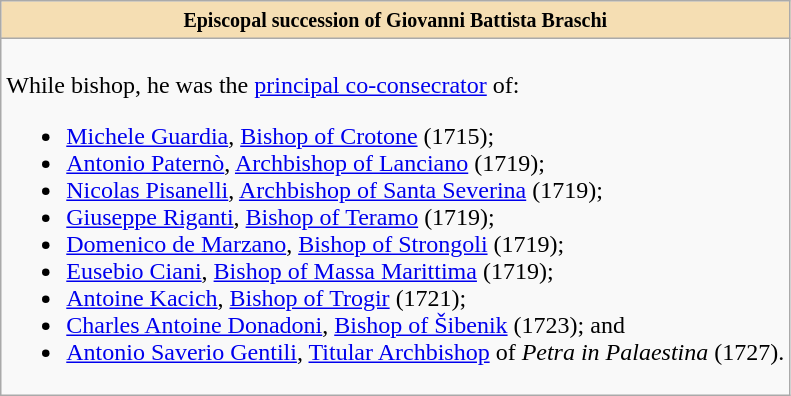<table role="presentation" class="wikitable mw-collapsible mw-collapsed"|>
<tr>
<th style="background:#F5DEB3"><small>Episcopal succession of Giovanni Battista Braschi</small></th>
</tr>
<tr>
<td><br>While bishop, he was the <a href='#'>principal co-consecrator</a> of:<ul><li><a href='#'>Michele Guardia</a>, <a href='#'>Bishop of Crotone</a> (1715);</li><li><a href='#'>Antonio Paternò</a>, <a href='#'>Archbishop of Lanciano</a> (1719);</li><li><a href='#'>Nicolas Pisanelli</a>, <a href='#'>Archbishop of Santa Severina</a> (1719);</li><li><a href='#'>Giuseppe Riganti</a>, <a href='#'>Bishop of Teramo</a> (1719);</li><li><a href='#'>Domenico de Marzano</a>, <a href='#'>Bishop of Strongoli</a> (1719);</li><li><a href='#'>Eusebio Ciani</a>, <a href='#'>Bishop of Massa Marittima</a> (1719);</li><li><a href='#'>Antoine Kacich</a>, <a href='#'>Bishop of Trogir</a> (1721);</li><li><a href='#'>Charles Antoine Donadoni</a>, <a href='#'>Bishop of Šibenik</a> (1723); and</li><li><a href='#'>Antonio Saverio Gentili</a>, <a href='#'>Titular Archbishop</a> of <em>Petra in Palaestina</em> (1727).</li></ul></td>
</tr>
</table>
